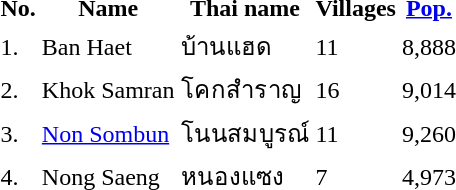<table>
<tr>
<th>No.</th>
<th>Name</th>
<th>Thai name</th>
<th>Villages</th>
<th><a href='#'>Pop.</a></th>
</tr>
<tr>
<td>1.</td>
<td>Ban Haet</td>
<td>บ้านแฮด</td>
<td>11</td>
<td>8,888</td>
<td></td>
</tr>
<tr>
<td>2.</td>
<td>Khok Samran</td>
<td>โคกสำราญ</td>
<td>16</td>
<td>9,014</td>
<td></td>
</tr>
<tr>
<td>3.</td>
<td><a href='#'>Non Sombun</a></td>
<td>โนนสมบูรณ์</td>
<td>11</td>
<td>9,260</td>
<td></td>
</tr>
<tr>
<td>4.</td>
<td>Nong Saeng</td>
<td>หนองแซง</td>
<td>7</td>
<td>4,973</td>
<td></td>
</tr>
</table>
